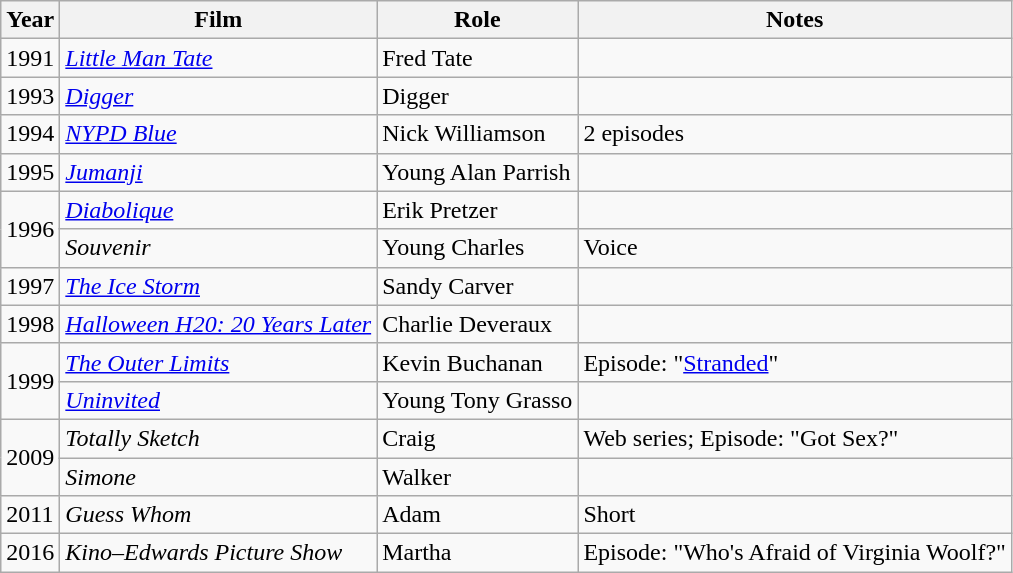<table class="wikitable">
<tr>
<th>Year</th>
<th>Film</th>
<th>Role</th>
<th>Notes</th>
</tr>
<tr>
<td>1991</td>
<td><em><a href='#'>Little Man Tate</a></em></td>
<td>Fred Tate</td>
<td></td>
</tr>
<tr>
<td>1993</td>
<td><em><a href='#'>Digger</a></em></td>
<td>Digger</td>
<td></td>
</tr>
<tr>
<td>1994</td>
<td><em><a href='#'>NYPD Blue</a></em></td>
<td>Nick Williamson</td>
<td>2 episodes</td>
</tr>
<tr>
<td>1995</td>
<td><em><a href='#'>Jumanji</a></em></td>
<td>Young Alan Parrish</td>
<td></td>
</tr>
<tr>
<td rowspan="2">1996</td>
<td><em><a href='#'>Diabolique</a></em></td>
<td>Erik Pretzer</td>
<td></td>
</tr>
<tr>
<td><em>Souvenir</em></td>
<td>Young Charles</td>
<td>Voice</td>
</tr>
<tr>
<td>1997</td>
<td><em><a href='#'>The Ice Storm</a></em></td>
<td>Sandy Carver</td>
<td></td>
</tr>
<tr>
<td>1998</td>
<td><em><a href='#'>Halloween H20: 20 Years Later</a></em></td>
<td>Charlie Deveraux</td>
<td></td>
</tr>
<tr>
<td rowspan="2">1999</td>
<td><em><a href='#'>The Outer Limits</a></em></td>
<td>Kevin Buchanan</td>
<td>Episode: "<a href='#'>Stranded</a>"</td>
</tr>
<tr>
<td><em><a href='#'>Uninvited</a></em></td>
<td>Young Tony Grasso</td>
<td></td>
</tr>
<tr>
<td rowspan="2">2009</td>
<td><em>Totally Sketch</em></td>
<td>Craig</td>
<td>Web series; Episode: "Got Sex?"</td>
</tr>
<tr>
<td><em>Simone</em></td>
<td>Walker</td>
<td></td>
</tr>
<tr>
<td>2011</td>
<td><em>Guess Whom</em></td>
<td>Adam</td>
<td>Short</td>
</tr>
<tr>
<td>2016</td>
<td><em>Kino–Edwards Picture Show</em></td>
<td>Martha</td>
<td>Episode: "Who's Afraid of Virginia Woolf?"</td>
</tr>
</table>
